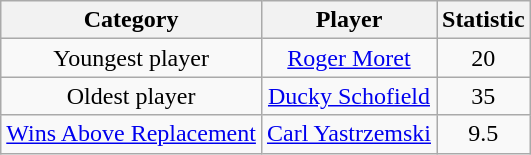<table class="wikitable" style="text-align:center;">
<tr>
<th>Category</th>
<th>Player</th>
<th>Statistic</th>
</tr>
<tr>
<td>Youngest player</td>
<td><a href='#'>Roger Moret</a></td>
<td>20</td>
</tr>
<tr>
<td>Oldest player</td>
<td><a href='#'>Ducky Schofield</a></td>
<td>35</td>
</tr>
<tr>
<td><a href='#'>Wins Above Replacement</a></td>
<td><a href='#'>Carl Yastrzemski</a></td>
<td>9.5</td>
</tr>
</table>
